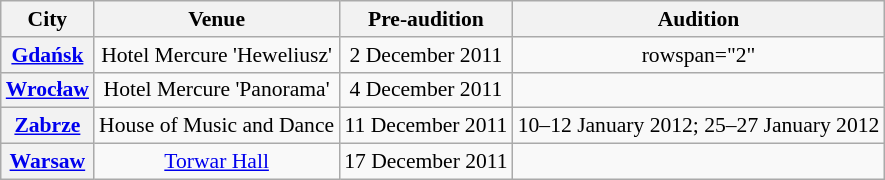<table class="wikitable" style="font-size:90%; text-align:center">
<tr>
<th>City</th>
<th>Venue</th>
<th>Pre-audition</th>
<th>Audition</th>
</tr>
<tr>
<th><a href='#'>Gdańsk</a></th>
<td>Hotel Mercure 'Heweliusz'</td>
<td>2 December 2011</td>
<td>rowspan="2" </td>
</tr>
<tr>
<th><a href='#'>Wrocław</a></th>
<td>Hotel Mercure 'Panorama'</td>
<td>4 December 2011</td>
</tr>
<tr>
<th><a href='#'>Zabrze</a></th>
<td>House of Music and Dance</td>
<td>11 December 2011</td>
<td>10–12 January 2012; 25–27 January 2012</td>
</tr>
<tr>
<th><a href='#'>Warsaw</a></th>
<td><a href='#'>Torwar Hall</a></td>
<td>17 December 2011</td>
<td></td>
</tr>
</table>
